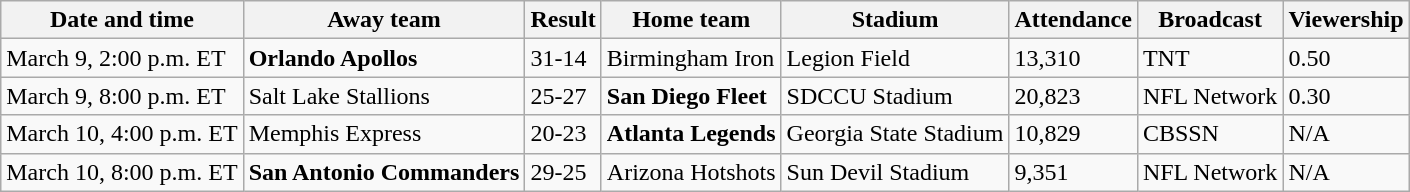<table class="wikitable">
<tr>
<th>Date and time</th>
<th>Away team</th>
<th>Result</th>
<th>Home team</th>
<th>Stadium</th>
<th>Attendance</th>
<th>Broadcast</th>
<th>Viewership<br></th>
</tr>
<tr>
<td>March 9, 2:00 p.m. ET</td>
<td><strong>Orlando Apollos</strong></td>
<td>31-14</td>
<td>Birmingham Iron</td>
<td>Legion Field</td>
<td>13,310</td>
<td>TNT</td>
<td>0.50</td>
</tr>
<tr>
<td>March 9, 8:00 p.m. ET</td>
<td>Salt Lake Stallions</td>
<td>25-27</td>
<td><strong>San Diego Fleet</strong></td>
<td>SDCCU Stadium</td>
<td>20,823</td>
<td>NFL Network</td>
<td>0.30</td>
</tr>
<tr>
<td>March 10, 4:00 p.m. ET</td>
<td>Memphis Express</td>
<td>20-23</td>
<td><strong>Atlanta Legends</strong></td>
<td>Georgia State Stadium</td>
<td>10,829</td>
<td>CBSSN</td>
<td>N/A</td>
</tr>
<tr>
<td>March 10, 8:00 p.m. ET</td>
<td><strong>San Antonio Commanders</strong></td>
<td>29-25</td>
<td>Arizona Hotshots</td>
<td>Sun Devil Stadium</td>
<td>9,351</td>
<td>NFL Network</td>
<td>N/A</td>
</tr>
</table>
